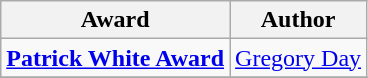<table class="wikitable">
<tr>
<th>Award</th>
<th>Author</th>
</tr>
<tr>
<td><strong><a href='#'>Patrick White Award</a></strong></td>
<td><a href='#'>Gregory Day</a></td>
</tr>
<tr>
</tr>
</table>
